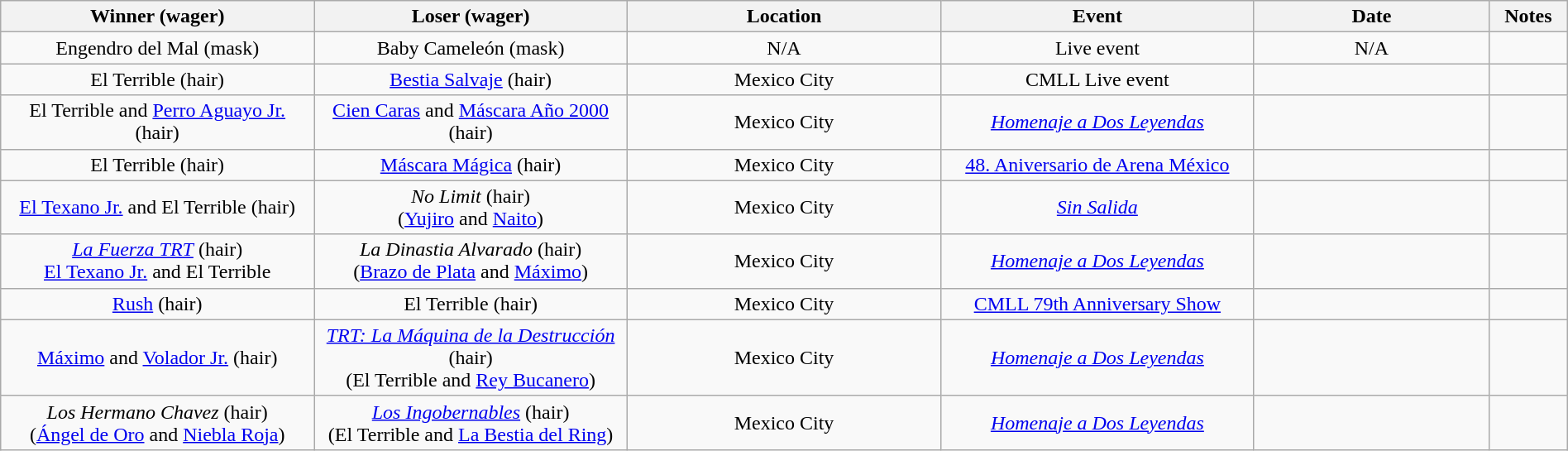<table class="wikitable sortable" width=100%  style="text-align: center">
<tr>
<th width=20% scope="col">Winner (wager)</th>
<th width=20% scope="col">Loser (wager)</th>
<th width=20% scope="col">Location</th>
<th width=20% scope="col">Event</th>
<th width=15% scope="col">Date</th>
<th class="unsortable" width=5% scope="col">Notes</th>
</tr>
<tr>
<td>Engendro del Mal (mask)</td>
<td>Baby Cameleón (mask)</td>
<td>N/A</td>
<td>Live event</td>
<td>N/A</td>
<td> </td>
</tr>
<tr>
<td>El Terrible (hair)</td>
<td><a href='#'>Bestia Salvaje</a> (hair)</td>
<td>Mexico City</td>
<td>CMLL Live event</td>
<td></td>
<td></td>
</tr>
<tr>
<td>El Terrible and <a href='#'>Perro Aguayo Jr.</a> (hair)</td>
<td><a href='#'>Cien Caras</a> and <a href='#'>Máscara Año 2000</a> (hair)</td>
<td>Mexico City</td>
<td><em><a href='#'>Homenaje a Dos Leyendas</a></em></td>
<td></td>
<td></td>
</tr>
<tr>
<td>El Terrible (hair)</td>
<td><a href='#'>Máscara Mágica</a> (hair)</td>
<td>Mexico City</td>
<td><a href='#'>48. Aniversario de Arena México</a></td>
<td></td>
<td></td>
</tr>
<tr>
<td><a href='#'>El Texano Jr.</a> and El Terrible (hair)</td>
<td><em>No Limit</em> (hair)<br>(<a href='#'>Yujiro</a> and <a href='#'>Naito</a>)</td>
<td>Mexico City</td>
<td><em><a href='#'>Sin Salida</a></em></td>
<td></td>
<td></td>
</tr>
<tr>
<td><em><a href='#'>La Fuerza TRT</a></em> (hair)<br><a href='#'>El Texano Jr.</a> and El Terrible</td>
<td><em>La Dinastia Alvarado</em> (hair)<br>(<a href='#'>Brazo de Plata</a> and <a href='#'>Máximo</a>)</td>
<td>Mexico City</td>
<td><em><a href='#'>Homenaje a Dos Leyendas</a></em></td>
<td></td>
<td></td>
</tr>
<tr>
<td><a href='#'>Rush</a> (hair)</td>
<td>El Terrible (hair)</td>
<td>Mexico City</td>
<td><a href='#'>CMLL 79th Anniversary Show</a></td>
<td></td>
<td></td>
</tr>
<tr>
<td><a href='#'>Máximo</a> and <a href='#'>Volador Jr.</a> (hair)</td>
<td><em><a href='#'>TRT: La Máquina de la Destrucción</a></em> (hair)<br>(El Terrible and <a href='#'>Rey Bucanero</a>)</td>
<td>Mexico City</td>
<td><em><a href='#'>Homenaje a Dos Leyendas</a></em></td>
<td></td>
<td></td>
</tr>
<tr>
<td><em>Los Hermano Chavez</em> (hair)<br>(<a href='#'>Ángel de Oro</a> and <a href='#'>Niebla Roja</a>)</td>
<td><em><a href='#'>Los Ingobernables</a></em> (hair)<br>(El Terrible and <a href='#'>La Bestia del Ring</a>)</td>
<td>Mexico City</td>
<td><em><a href='#'>Homenaje a Dos Leyendas</a></em></td>
<td></td>
<td></td>
</tr>
</table>
